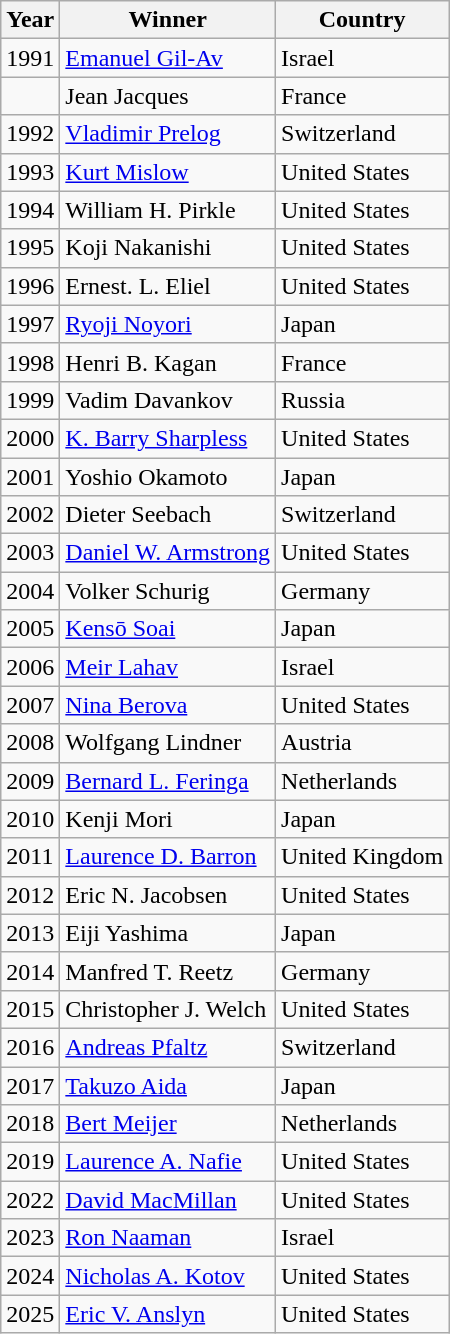<table class="wikitable">
<tr>
<th>Year</th>
<th>Winner</th>
<th>Country</th>
</tr>
<tr>
<td>1991</td>
<td><a href='#'>Emanuel Gil-Av</a></td>
<td>Israel</td>
</tr>
<tr>
<td></td>
<td>Jean Jacques</td>
<td>France</td>
</tr>
<tr>
<td>1992</td>
<td><a href='#'>Vladimir Prelog</a></td>
<td>Switzerland</td>
</tr>
<tr>
<td>1993</td>
<td><a href='#'>Kurt Mislow</a></td>
<td>United States</td>
</tr>
<tr>
<td>1994</td>
<td>William H. Pirkle</td>
<td>United States</td>
</tr>
<tr>
<td>1995</td>
<td>Koji Nakanishi</td>
<td>United States</td>
</tr>
<tr>
<td>1996</td>
<td>Ernest. L. Eliel</td>
<td>United States</td>
</tr>
<tr>
<td>1997</td>
<td><a href='#'>Ryoji Noyori</a></td>
<td>Japan</td>
</tr>
<tr>
<td>1998</td>
<td>Henri B. Kagan</td>
<td>France</td>
</tr>
<tr>
<td>1999</td>
<td>Vadim Davankov</td>
<td>Russia</td>
</tr>
<tr>
<td>2000</td>
<td><a href='#'>K. Barry Sharpless</a></td>
<td>United States</td>
</tr>
<tr>
<td>2001</td>
<td>Yoshio Okamoto</td>
<td>Japan</td>
</tr>
<tr>
<td>2002</td>
<td>Dieter Seebach</td>
<td>Switzerland</td>
</tr>
<tr>
<td>2003</td>
<td><a href='#'>Daniel W. Armstrong</a></td>
<td>United States</td>
</tr>
<tr>
<td>2004</td>
<td>Volker Schurig</td>
<td>Germany</td>
</tr>
<tr>
<td>2005</td>
<td><a href='#'>Kensō Soai</a></td>
<td>Japan</td>
</tr>
<tr>
<td>2006</td>
<td><a href='#'>Meir Lahav</a></td>
<td>Israel</td>
</tr>
<tr>
<td>2007</td>
<td><a href='#'>Nina Berova</a></td>
<td>United States</td>
</tr>
<tr>
<td>2008</td>
<td>Wolfgang Lindner</td>
<td>Austria</td>
</tr>
<tr>
<td>2009</td>
<td><a href='#'>Bernard L. Feringa</a></td>
<td>Netherlands</td>
</tr>
<tr>
<td>2010</td>
<td>Kenji Mori</td>
<td>Japan</td>
</tr>
<tr>
<td>2011</td>
<td><a href='#'>Laurence D. Barron</a></td>
<td>United Kingdom</td>
</tr>
<tr>
<td>2012</td>
<td>Eric N. Jacobsen</td>
<td>United States</td>
</tr>
<tr>
<td>2013</td>
<td>Eiji Yashima</td>
<td>Japan</td>
</tr>
<tr>
<td>2014</td>
<td>Manfred T. Reetz</td>
<td>Germany</td>
</tr>
<tr>
<td>2015</td>
<td>Christopher J. Welch</td>
<td>United States</td>
</tr>
<tr>
<td>2016</td>
<td><a href='#'>Andreas Pfaltz</a></td>
<td>Switzerland</td>
</tr>
<tr>
<td>2017</td>
<td><a href='#'>Takuzo Aida</a></td>
<td>Japan</td>
</tr>
<tr>
<td>2018</td>
<td><a href='#'>Bert Meijer</a></td>
<td>Netherlands</td>
</tr>
<tr>
<td>2019</td>
<td><a href='#'>Laurence A. Nafie</a></td>
<td>United States</td>
</tr>
<tr>
<td>2022</td>
<td><a href='#'>David MacMillan</a></td>
<td>United States</td>
</tr>
<tr>
<td>2023</td>
<td><a href='#'>Ron Naaman</a></td>
<td>Israel</td>
</tr>
<tr>
<td>2024</td>
<td><a href='#'>Nicholas A. Kotov</a></td>
<td>United States</td>
</tr>
<tr>
<td>2025</td>
<td><a href='#'>Eric V. Anslyn</a></td>
<td>United States</td>
</tr>
</table>
